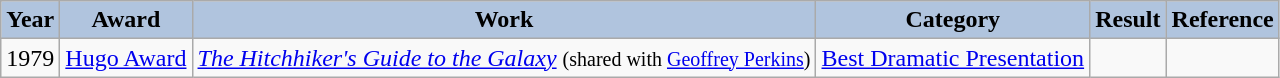<table class="wikitable">
<tr style="text-align:center;">
<th style="background:#B0C4DE;" scope=col>Year</th>
<th style="background:#B0C4DE;" scope=col>Award</th>
<th style="background:#B0C4DE;" scope=col>Work</th>
<th style="background:#B0C4DE;" scope=col>Category</th>
<th style="background:#B0C4DE;" scope=col>Result</th>
<th style="background:#B0C4DE;" scope=col>Reference</th>
</tr>
<tr>
<td>1979</td>
<td scope=row><a href='#'>Hugo Award</a></td>
<td><em><a href='#'>The Hitchhiker's Guide to the Galaxy</a></em> <small>(shared with <a href='#'>Geoffrey Perkins</a>)</small></td>
<td><a href='#'>Best Dramatic Presentation</a></td>
<td></td>
<td></td>
</tr>
</table>
